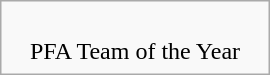<table role="presentation" class="infobox" style="width:180px;">
<tr>
<td style="text-align:center;"><br>











PFA Team of the Year</td>
</tr>
</table>
